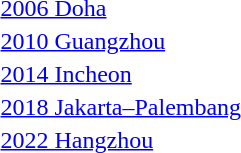<table>
<tr>
<td><a href='#'>2006 Doha</a></td>
<td></td>
<td></td>
<td></td>
</tr>
<tr>
<td><a href='#'>2010 Guangzhou</a></td>
<td></td>
<td></td>
<td></td>
</tr>
<tr>
<td><a href='#'>2014 Incheon</a></td>
<td></td>
<td></td>
<td></td>
</tr>
<tr>
<td><a href='#'>2018 Jakarta–Palembang</a></td>
<td></td>
<td></td>
<td></td>
</tr>
<tr>
<td><a href='#'>2022 Hangzhou</a></td>
<td></td>
<td></td>
<td></td>
</tr>
</table>
